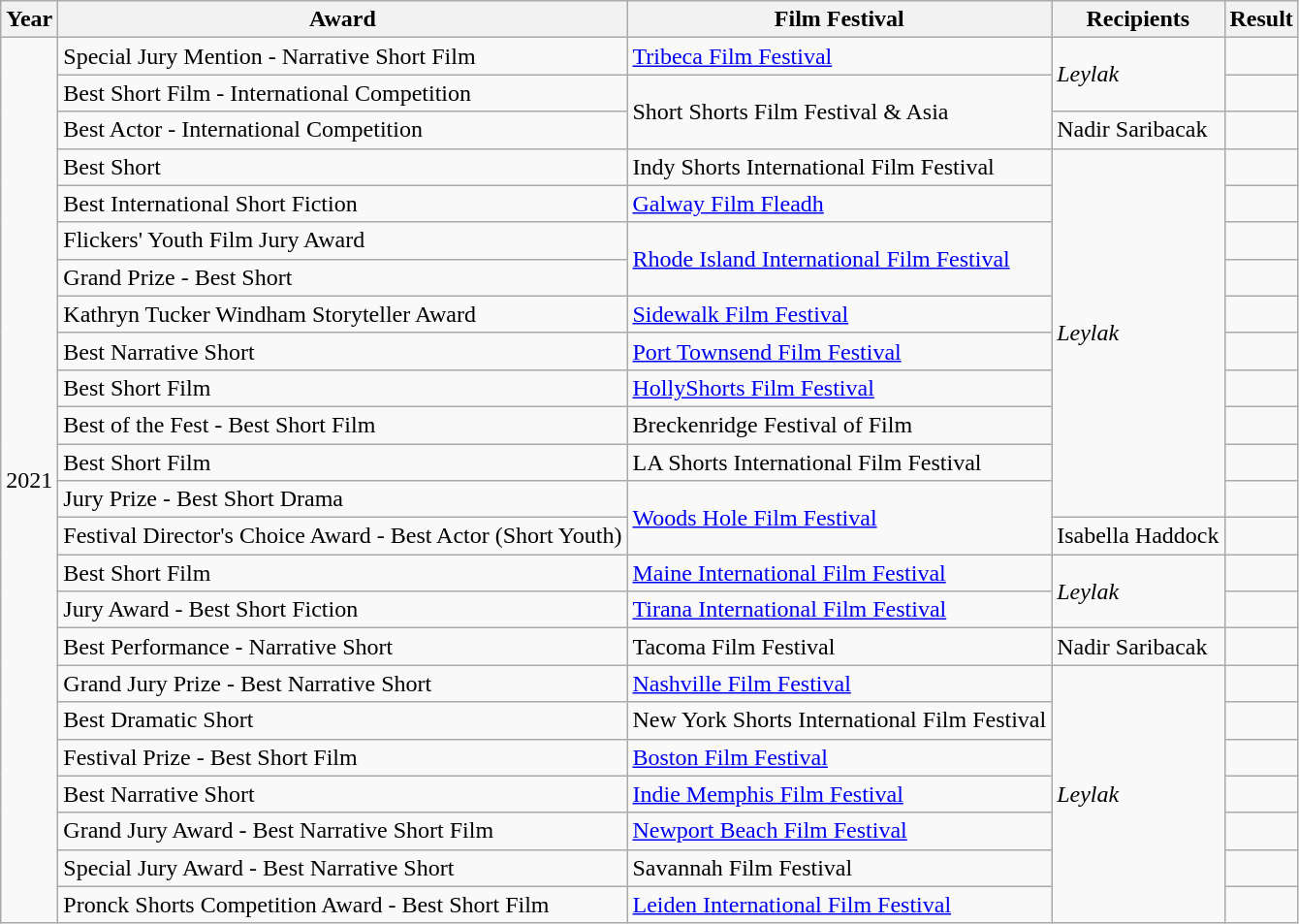<table class="wikitable sortable">
<tr>
<th>Year</th>
<th>Award</th>
<th>Film Festival</th>
<th>Recipients</th>
<th>Result</th>
</tr>
<tr>
<td rowspan= "25">2021</td>
<td>Special Jury Mention - Narrative Short Film</td>
<td><a href='#'>Tribeca Film Festival</a></td>
<td rowspan= "2"><em>Leylak</em></td>
<td></td>
</tr>
<tr>
<td>Best Short Film - International Competition</td>
<td rowspan= "2">Short Shorts Film Festival & Asia</td>
<td></td>
</tr>
<tr>
<td>Best Actor - International Competition</td>
<td>Nadir Saribacak</td>
<td></td>
</tr>
<tr>
<td>Best Short</td>
<td>Indy Shorts International Film Festival</td>
<td rowspan= "10"><em>Leylak</em></td>
<td></td>
</tr>
<tr>
<td>Best International Short Fiction</td>
<td><a href='#'>Galway Film Fleadh</a></td>
<td></td>
</tr>
<tr>
<td>Flickers' Youth Film Jury Award</td>
<td rowspan= "2"><a href='#'>Rhode Island International Film Festival</a></td>
<td></td>
</tr>
<tr>
<td>Grand Prize - Best Short</td>
<td></td>
</tr>
<tr>
<td>Kathryn Tucker Windham Storyteller Award</td>
<td><a href='#'>Sidewalk Film Festival</a></td>
<td></td>
</tr>
<tr>
<td>Best Narrative Short</td>
<td><a href='#'>Port Townsend Film Festival</a></td>
<td></td>
</tr>
<tr>
<td>Best Short Film</td>
<td><a href='#'>HollyShorts Film Festival</a></td>
<td></td>
</tr>
<tr>
<td>Best of the Fest - Best Short Film</td>
<td>Breckenridge Festival of Film</td>
<td></td>
</tr>
<tr>
<td>Best Short Film</td>
<td>LA Shorts International Film Festival</td>
<td></td>
</tr>
<tr>
<td>Jury Prize - Best Short Drama</td>
<td rowspan="2"><a href='#'>Woods Hole Film Festival</a></td>
<td></td>
</tr>
<tr>
<td>Festival Director's Choice Award - Best Actor (Short Youth)</td>
<td>Isabella Haddock</td>
<td></td>
</tr>
<tr>
<td>Best Short Film</td>
<td><a href='#'>Maine International Film Festival</a></td>
<td rowspan="2"><em>Leylak</em></td>
<td></td>
</tr>
<tr>
<td>Jury Award - Best Short Fiction</td>
<td><a href='#'>Tirana International Film Festival</a></td>
<td></td>
</tr>
<tr>
<td>Best Performance - Narrative Short</td>
<td>Tacoma Film Festival</td>
<td>Nadir Saribacak</td>
<td></td>
</tr>
<tr>
<td>Grand Jury Prize - Best Narrative Short</td>
<td><a href='#'>Nashville Film Festival</a></td>
<td rowspan="7"><em>Leylak</em></td>
<td></td>
</tr>
<tr>
<td>Best Dramatic Short</td>
<td>New York Shorts International Film Festival</td>
<td></td>
</tr>
<tr>
<td>Festival Prize - Best Short Film</td>
<td><a href='#'>Boston Film Festival</a></td>
<td></td>
</tr>
<tr>
<td>Best Narrative Short</td>
<td><a href='#'>Indie Memphis Film Festival</a></td>
<td></td>
</tr>
<tr>
<td>Grand Jury Award - Best Narrative Short Film</td>
<td><a href='#'>Newport Beach Film Festival</a></td>
<td></td>
</tr>
<tr>
<td>Special Jury Award - Best Narrative Short</td>
<td>Savannah Film Festival</td>
<td></td>
</tr>
<tr>
<td>Pronck Shorts Competition Award - Best Short Film</td>
<td><a href='#'>Leiden International Film Festival</a></td>
<td></td>
</tr>
</table>
